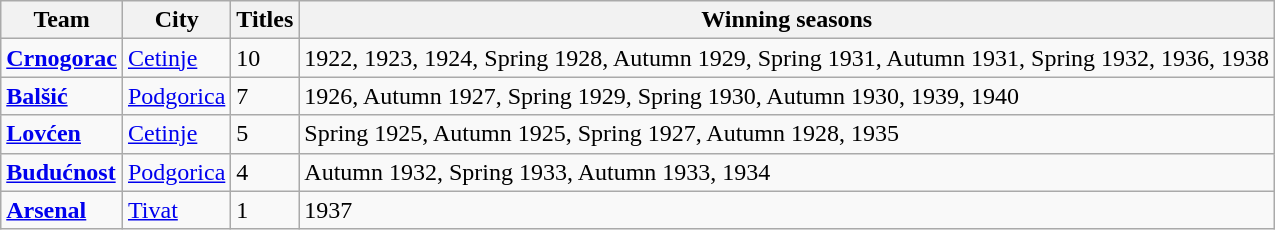<table class="wikitable">
<tr>
<th>Team</th>
<th>City</th>
<th>Titles</th>
<th>Winning seasons</th>
</tr>
<tr>
<td><strong><a href='#'>Crnogorac</a></strong></td>
<td><a href='#'>Cetinje</a></td>
<td>10</td>
<td>1922, 1923, 1924, Spring 1928, Autumn 1929, Spring 1931, Autumn 1931, Spring 1932, 1936, 1938</td>
</tr>
<tr>
<td><strong><a href='#'>Balšić</a></strong></td>
<td><a href='#'>Podgorica</a></td>
<td>7</td>
<td>1926, Autumn 1927, Spring 1929, Spring 1930, Autumn 1930, 1939, 1940</td>
</tr>
<tr>
<td><strong><a href='#'>Lovćen</a></strong></td>
<td><a href='#'>Cetinje</a></td>
<td>5</td>
<td>Spring 1925, Autumn 1925, Spring 1927, Autumn 1928, 1935</td>
</tr>
<tr>
<td><strong><a href='#'>Budućnost</a></strong></td>
<td><a href='#'>Podgorica</a></td>
<td>4</td>
<td>Autumn 1932, Spring 1933, Autumn 1933, 1934</td>
</tr>
<tr>
<td><strong><a href='#'>Arsenal</a></strong></td>
<td><a href='#'>Tivat</a></td>
<td>1</td>
<td>1937</td>
</tr>
</table>
